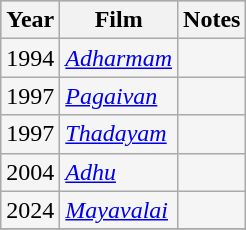<table class="wikitable sortable" style="background:#f5f5f5;">
<tr style="background:#B0C4DE;">
<th>Year</th>
<th>Film</th>
<th class=unsortable>Notes</th>
</tr>
<tr>
<td>1994</td>
<td><em><a href='#'>Adharmam</a></em></td>
<td></td>
</tr>
<tr>
<td>1997</td>
<td><em><a href='#'>Pagaivan</a></em></td>
<td></td>
</tr>
<tr>
<td>1997</td>
<td><em><a href='#'>Thadayam</a></em></td>
<td></td>
</tr>
<tr>
<td>2004</td>
<td><em><a href='#'>Adhu</a></em></td>
<td></td>
</tr>
<tr>
<td>2024</td>
<td><em><a href='#'>Mayavalai</a></em></td>
<td></td>
</tr>
<tr>
</tr>
</table>
